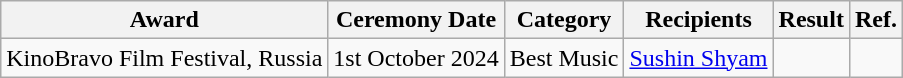<table class="wikitable">
<tr>
<th>Award</th>
<th>Ceremony Date</th>
<th><strong>Category</strong></th>
<th><strong>Recipients</strong></th>
<th><strong>Result</strong></th>
<th>Ref.</th>
</tr>
<tr>
<td>KinoBravo Film Festival, Russia</td>
<td>1st October 2024</td>
<td>Best Music</td>
<td><a href='#'>Sushin Shyam</a></td>
<td></td>
<td></td>
</tr>
</table>
